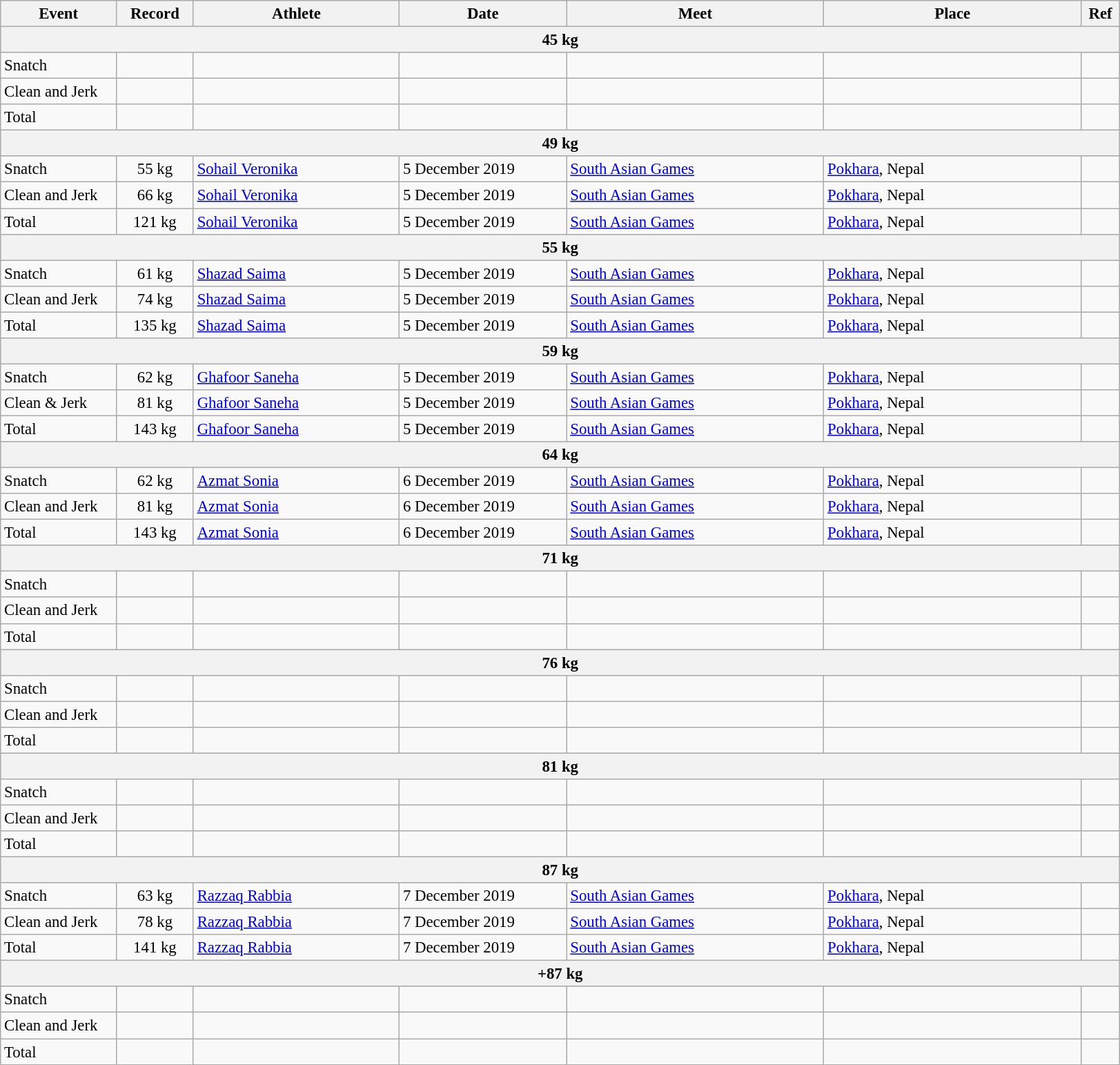<table class="wikitable" style="font-size:95%;">
<tr>
<th width=9%>Event</th>
<th width=6%>Record</th>
<th width=16%>Athlete</th>
<th width=13%>Date</th>
<th width=20%>Meet</th>
<th width=20%>Place</th>
<th width=3%>Ref</th>
</tr>
<tr bgcolor="#DDDDDD">
<th colspan="7">45 kg</th>
</tr>
<tr>
<td>Snatch</td>
<td align="center"></td>
<td></td>
<td></td>
<td></td>
<td></td>
<td></td>
</tr>
<tr>
<td>Clean and Jerk</td>
<td align="center"></td>
<td></td>
<td></td>
<td></td>
<td></td>
<td></td>
</tr>
<tr>
<td>Total</td>
<td align="center"></td>
<td></td>
<td></td>
<td></td>
<td></td>
<td></td>
</tr>
<tr bgcolor="#DDDDDD">
<th colspan="7">49 kg</th>
</tr>
<tr>
<td>Snatch</td>
<td align="center">55 kg</td>
<td><a href='#'>Sohail Veronika</a></td>
<td>5 December 2019</td>
<td><a href='#'>South Asian Games</a></td>
<td><a href='#'>Pokhara</a>, Nepal</td>
<td></td>
</tr>
<tr>
<td>Clean and Jerk</td>
<td align="center">66 kg</td>
<td><a href='#'>Sohail Veronika</a></td>
<td>5 December 2019</td>
<td><a href='#'>South Asian Games</a></td>
<td><a href='#'>Pokhara</a>, Nepal</td>
<td></td>
</tr>
<tr>
<td>Total</td>
<td align="center">121 kg</td>
<td><a href='#'>Sohail Veronika</a></td>
<td>5 December 2019</td>
<td><a href='#'>South Asian Games</a></td>
<td><a href='#'>Pokhara</a>, Nepal</td>
<td></td>
</tr>
<tr bgcolor="#DDDDDD">
<th colspan="7">55 kg</th>
</tr>
<tr>
<td>Snatch</td>
<td align="center">61 kg</td>
<td><a href='#'>Shazad Saima</a></td>
<td>5 December 2019</td>
<td><a href='#'>South Asian Games</a></td>
<td><a href='#'>Pokhara</a>, Nepal</td>
<td></td>
</tr>
<tr>
<td>Clean and Jerk</td>
<td align="center">74 kg</td>
<td><a href='#'>Shazad Saima</a></td>
<td>5 December 2019</td>
<td><a href='#'>South Asian Games</a></td>
<td><a href='#'>Pokhara</a>, Nepal</td>
<td></td>
</tr>
<tr>
<td>Total</td>
<td align="center">135 kg</td>
<td><a href='#'>Shazad Saima</a></td>
<td>5 December 2019</td>
<td><a href='#'>South Asian Games</a></td>
<td><a href='#'>Pokhara</a>, Nepal</td>
<td></td>
</tr>
<tr bgcolor="#DDDDDD">
<th colspan="7">59 kg</th>
</tr>
<tr>
<td>Snatch</td>
<td align="center">62 kg</td>
<td><a href='#'>Ghafoor Saneha</a></td>
<td>5 December 2019</td>
<td><a href='#'>South Asian Games</a></td>
<td><a href='#'>Pokhara</a>, Nepal</td>
<td></td>
</tr>
<tr>
<td>Clean & Jerk</td>
<td align="center">81 kg</td>
<td><a href='#'>Ghafoor Saneha</a></td>
<td>5 December 2019</td>
<td><a href='#'>South Asian Games</a></td>
<td><a href='#'>Pokhara</a>, Nepal</td>
<td></td>
</tr>
<tr>
<td>Total</td>
<td align="center">143 kg</td>
<td><a href='#'>Ghafoor Saneha</a></td>
<td>5 December 2019</td>
<td><a href='#'>South Asian Games</a></td>
<td><a href='#'>Pokhara</a>, Nepal</td>
<td></td>
</tr>
<tr bgcolor="#DDDDDD">
<th colspan="7">64 kg</th>
</tr>
<tr>
<td>Snatch</td>
<td align="center">62 kg</td>
<td><a href='#'>Azmat Sonia</a></td>
<td>6 December 2019</td>
<td><a href='#'>South Asian Games</a></td>
<td><a href='#'>Pokhara</a>, Nepal</td>
<td></td>
</tr>
<tr>
<td>Clean and Jerk</td>
<td align="center">81 kg</td>
<td><a href='#'>Azmat Sonia</a></td>
<td>6 December 2019</td>
<td><a href='#'>South Asian Games</a></td>
<td><a href='#'>Pokhara</a>, Nepal</td>
<td></td>
</tr>
<tr>
<td>Total</td>
<td align="center">143 kg</td>
<td><a href='#'>Azmat Sonia</a></td>
<td>6 December 2019</td>
<td><a href='#'>South Asian Games</a></td>
<td><a href='#'>Pokhara</a>, Nepal</td>
<td></td>
</tr>
<tr bgcolor="#DDDDDD">
<th colspan="7">71 kg</th>
</tr>
<tr>
<td>Snatch</td>
<td align="center"></td>
<td></td>
<td></td>
<td></td>
<td></td>
<td></td>
</tr>
<tr>
<td>Clean and Jerk</td>
<td align="center"></td>
<td></td>
<td></td>
<td></td>
<td></td>
<td></td>
</tr>
<tr>
<td>Total</td>
<td align="center"></td>
<td></td>
<td></td>
<td></td>
<td></td>
<td></td>
</tr>
<tr bgcolor="#DDDDDD">
<th colspan="7">76 kg</th>
</tr>
<tr>
<td>Snatch</td>
<td align="center"></td>
<td></td>
<td></td>
<td></td>
<td></td>
<td></td>
</tr>
<tr>
<td>Clean and Jerk</td>
<td align="center"></td>
<td></td>
<td></td>
<td></td>
<td></td>
<td></td>
</tr>
<tr>
<td>Total</td>
<td align="center"></td>
<td></td>
<td></td>
<td></td>
<td></td>
<td></td>
</tr>
<tr bgcolor="#DDDDDD">
<th colspan="7">81 kg</th>
</tr>
<tr>
<td>Snatch</td>
<td align="center"></td>
<td></td>
<td></td>
<td></td>
<td></td>
<td></td>
</tr>
<tr>
<td>Clean and Jerk</td>
<td align="center"></td>
<td></td>
<td></td>
<td></td>
<td></td>
<td></td>
</tr>
<tr>
<td>Total</td>
<td align="center"></td>
<td></td>
<td></td>
<td></td>
<td></td>
<td></td>
</tr>
<tr bgcolor="#DDDDDD">
<th colspan="7">87 kg</th>
</tr>
<tr>
<td>Snatch</td>
<td align="center">63 kg</td>
<td><a href='#'>Razzaq Rabbia</a></td>
<td>7 December 2019</td>
<td><a href='#'>South Asian Games</a></td>
<td><a href='#'>Pokhara</a>, Nepal</td>
<td></td>
</tr>
<tr>
<td>Clean and Jerk</td>
<td align="center">78 kg</td>
<td><a href='#'>Razzaq Rabbia</a></td>
<td>7 December 2019</td>
<td><a href='#'>South Asian Games</a></td>
<td><a href='#'>Pokhara</a>, Nepal</td>
<td></td>
</tr>
<tr>
<td>Total</td>
<td align="center">141 kg</td>
<td><a href='#'>Razzaq Rabbia</a></td>
<td>7 December 2019</td>
<td><a href='#'>South Asian Games</a></td>
<td><a href='#'>Pokhara</a>, Nepal</td>
<td></td>
</tr>
<tr bgcolor="#DDDDDD">
<th colspan="7">+87 kg</th>
</tr>
<tr>
<td>Snatch</td>
<td align="center"></td>
<td></td>
<td></td>
<td></td>
<td></td>
<td></td>
</tr>
<tr>
<td>Clean and Jerk</td>
<td align="center"></td>
<td></td>
<td></td>
<td></td>
<td></td>
<td></td>
</tr>
<tr>
<td>Total</td>
<td align="center"></td>
<td></td>
<td></td>
<td></td>
<td></td>
<td></td>
</tr>
</table>
